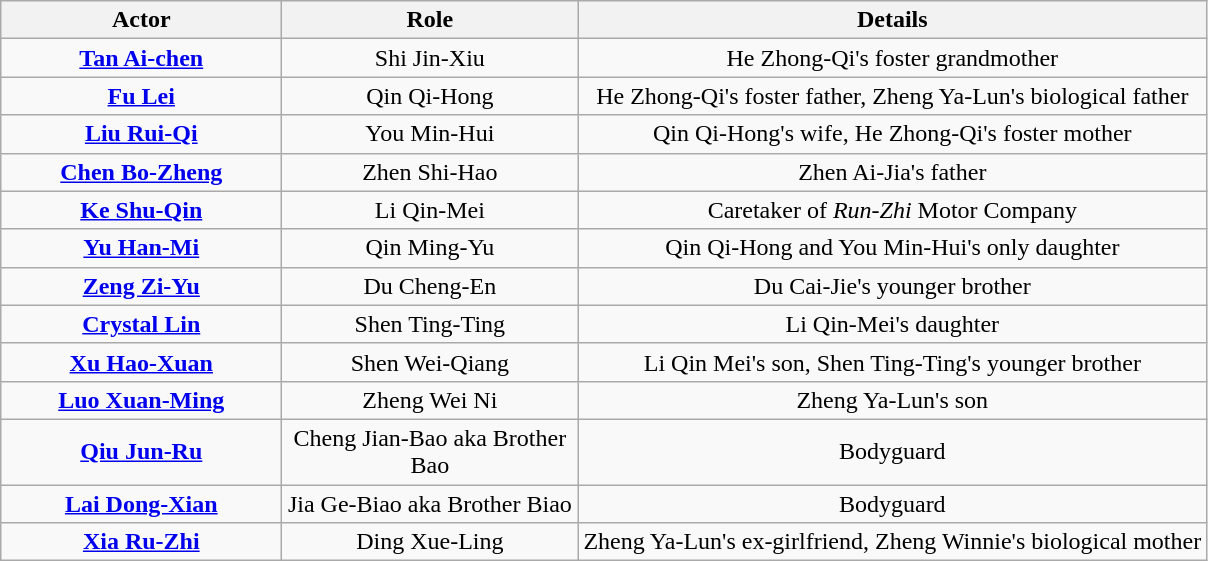<table class="wikitable" style="text-align:center;">
<tr>
<th width=180>Actor</th>
<th width=190>Role</th>
<th>Details</th>
</tr>
<tr>
<td><strong><a href='#'>Tan Ai-chen</a></strong></td>
<td>Shi Jin-Xiu</td>
<td>He Zhong-Qi's foster grandmother</td>
</tr>
<tr>
<td><strong><a href='#'>Fu Lei</a></strong></td>
<td>Qin Qi-Hong</td>
<td>He Zhong-Qi's foster father, Zheng Ya-Lun's biological father</td>
</tr>
<tr>
<td><strong><a href='#'>Liu Rui-Qi</a></strong></td>
<td>You Min-Hui</td>
<td>Qin Qi-Hong's wife, He Zhong-Qi's foster mother</td>
</tr>
<tr>
<td><strong><a href='#'>Chen Bo-Zheng</a></strong></td>
<td>Zhen Shi-Hao</td>
<td>Zhen Ai-Jia's father</td>
</tr>
<tr>
<td><strong><a href='#'>Ke Shu-Qin</a></strong></td>
<td>Li Qin-Mei</td>
<td>Caretaker of <em>Run-Zhi</em> Motor Company</td>
</tr>
<tr>
<td><strong><a href='#'>Yu Han-Mi</a></strong></td>
<td>Qin Ming-Yu</td>
<td>Qin Qi-Hong and You Min-Hui's only daughter</td>
</tr>
<tr>
<td><strong><a href='#'>Zeng Zi-Yu</a></strong></td>
<td>Du Cheng-En</td>
<td>Du Cai-Jie's younger brother</td>
</tr>
<tr>
<td><strong><a href='#'>Crystal Lin</a></strong></td>
<td>Shen Ting-Ting</td>
<td>Li Qin-Mei's daughter</td>
</tr>
<tr>
<td><strong><a href='#'>Xu Hao-Xuan</a></strong></td>
<td>Shen Wei-Qiang</td>
<td>Li Qin Mei's son, Shen Ting-Ting's younger brother</td>
</tr>
<tr>
<td><strong><a href='#'>Luo Xuan-Ming</a></strong></td>
<td>Zheng Wei Ni</td>
<td>Zheng Ya-Lun's son</td>
</tr>
<tr>
<td><strong><a href='#'>Qiu Jun-Ru</a></strong></td>
<td>Cheng Jian-Bao aka Brother Bao</td>
<td>Bodyguard</td>
</tr>
<tr>
<td><strong><a href='#'>Lai Dong-Xian</a></strong></td>
<td>Jia Ge-Biao aka Brother Biao</td>
<td>Bodyguard</td>
</tr>
<tr>
<td><strong><a href='#'>Xia Ru-Zhi</a></strong></td>
<td>Ding Xue-Ling</td>
<td>Zheng Ya-Lun's ex-girlfriend, Zheng Winnie's biological mother</td>
</tr>
</table>
